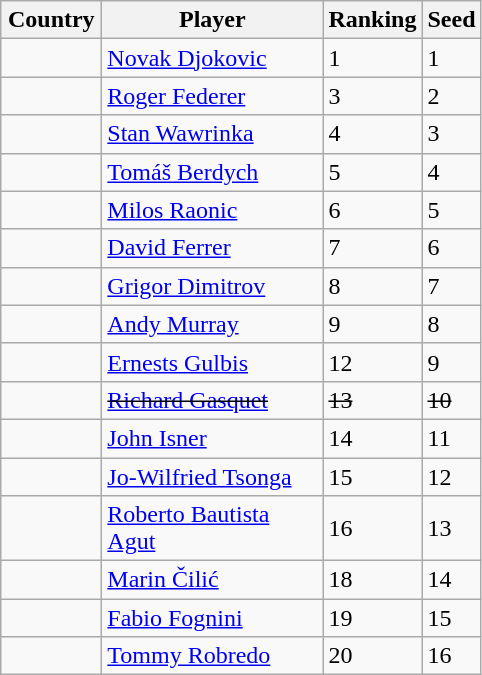<table class="sortable wikitable">
<tr>
<th width="60">Country</th>
<th width="140">Player</th>
<th>Ranking</th>
<th>Seed</th>
</tr>
<tr>
<td></td>
<td><a href='#'>Novak Djokovic</a></td>
<td>1</td>
<td>1</td>
</tr>
<tr>
<td></td>
<td><a href='#'>Roger Federer</a></td>
<td>3</td>
<td>2</td>
</tr>
<tr>
<td></td>
<td><a href='#'>Stan Wawrinka</a></td>
<td>4</td>
<td>3</td>
</tr>
<tr>
<td></td>
<td><a href='#'>Tomáš Berdych</a></td>
<td>5</td>
<td>4</td>
</tr>
<tr>
<td></td>
<td><a href='#'>Milos Raonic</a></td>
<td>6</td>
<td>5</td>
</tr>
<tr>
<td></td>
<td><a href='#'>David Ferrer</a></td>
<td>7</td>
<td>6</td>
</tr>
<tr>
<td></td>
<td><a href='#'>Grigor Dimitrov</a></td>
<td>8</td>
<td>7</td>
</tr>
<tr>
<td></td>
<td><a href='#'>Andy Murray</a></td>
<td>9</td>
<td>8</td>
</tr>
<tr>
<td></td>
<td><a href='#'>Ernests Gulbis</a></td>
<td>12</td>
<td>9</td>
</tr>
<tr>
<td><s></s></td>
<td><s><a href='#'>Richard Gasquet</a></s></td>
<td><s>13</s></td>
<td><s>10</s></td>
</tr>
<tr>
<td></td>
<td><a href='#'>John Isner</a></td>
<td>14</td>
<td>11</td>
</tr>
<tr>
<td></td>
<td><a href='#'>Jo-Wilfried Tsonga</a></td>
<td>15</td>
<td>12</td>
</tr>
<tr>
<td></td>
<td><a href='#'>Roberto Bautista Agut</a></td>
<td>16</td>
<td>13</td>
</tr>
<tr>
<td></td>
<td><a href='#'>Marin Čilić</a></td>
<td>18</td>
<td>14</td>
</tr>
<tr>
<td></td>
<td><a href='#'>Fabio Fognini</a></td>
<td>19</td>
<td>15</td>
</tr>
<tr>
<td></td>
<td><a href='#'>Tommy Robredo</a></td>
<td>20</td>
<td>16</td>
</tr>
</table>
